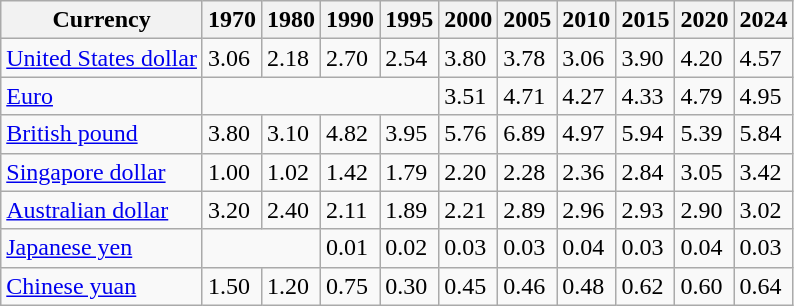<table class="wikitable">
<tr>
<th>Currency</th>
<th>1970</th>
<th>1980</th>
<th>1990</th>
<th>1995</th>
<th>2000</th>
<th>2005</th>
<th>2010</th>
<th>2015</th>
<th>2020</th>
<th>2024</th>
</tr>
<tr>
<td><a href='#'>United States dollar</a></td>
<td>3.06</td>
<td>2.18</td>
<td>2.70</td>
<td>2.54</td>
<td>3.80</td>
<td>3.78</td>
<td>3.06</td>
<td>3.90</td>
<td>4.20</td>
<td>4.57</td>
</tr>
<tr>
<td><a href='#'>Euro</a></td>
<td colspan="4"></td>
<td>3.51</td>
<td>4.71</td>
<td>4.27</td>
<td>4.33</td>
<td>4.79</td>
<td>4.95</td>
</tr>
<tr>
<td><a href='#'>British pound</a></td>
<td>3.80</td>
<td>3.10</td>
<td>4.82</td>
<td>3.95</td>
<td>5.76</td>
<td>6.89</td>
<td>4.97</td>
<td>5.94</td>
<td>5.39</td>
<td>5.84</td>
</tr>
<tr>
<td><a href='#'>Singapore dollar</a></td>
<td>1.00</td>
<td>1.02</td>
<td>1.42</td>
<td>1.79</td>
<td>2.20</td>
<td>2.28</td>
<td>2.36</td>
<td>2.84</td>
<td>3.05</td>
<td>3.42</td>
</tr>
<tr>
<td><a href='#'>Australian dollar</a></td>
<td>3.20</td>
<td>2.40</td>
<td>2.11</td>
<td>1.89</td>
<td>2.21</td>
<td>2.89</td>
<td>2.96</td>
<td>2.93</td>
<td>2.90</td>
<td>3.02</td>
</tr>
<tr>
<td><a href='#'>Japanese yen</a></td>
<td colspan="2"></td>
<td>0.01</td>
<td>0.02</td>
<td>0.03</td>
<td>0.03</td>
<td>0.04</td>
<td>0.03</td>
<td>0.04</td>
<td>0.03</td>
</tr>
<tr>
<td><a href='#'>Chinese yuan</a></td>
<td>1.50</td>
<td>1.20</td>
<td>0.75</td>
<td>0.30</td>
<td>0.45</td>
<td>0.46</td>
<td>0.48</td>
<td>0.62</td>
<td>0.60</td>
<td>0.64</td>
</tr>
</table>
